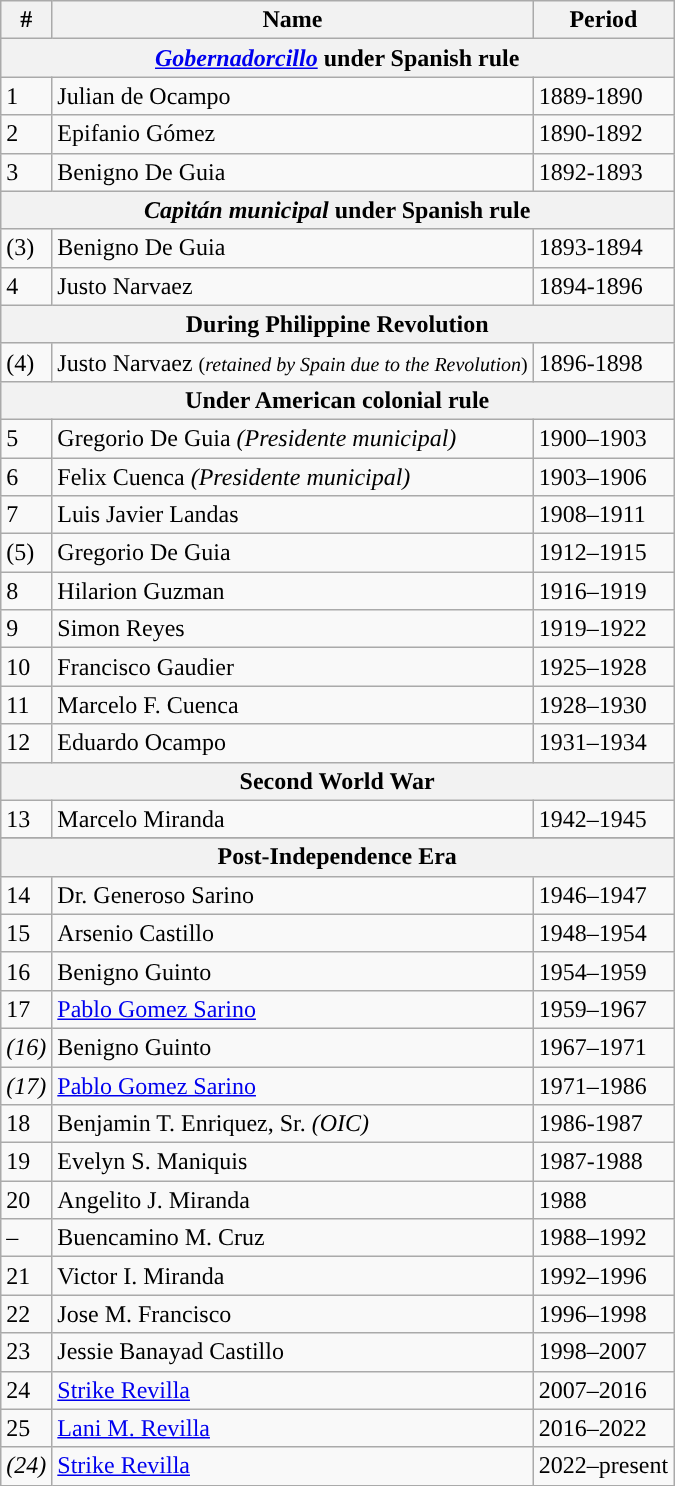<table class="wikitable" style="text-align:center;">
<tr>
<th>#</th>
<th>Name</th>
<th>Period</th>
</tr>
<tr>
<th colspan=3 align=left><em><a href='#'>Gobernadorcillo</a></em> under Spanish rule</th>
</tr>
<tr style="text-align:left;">
<td>1</td>
<td>Julian de Ocampo</td>
<td>1889-1890</td>
</tr>
<tr style="text-align:left;">
<td>2</td>
<td>Epifanio Gómez</td>
<td>1890-1892 </td>
</tr>
<tr style="text-align:left;">
<td>3</td>
<td>Benigno De Guia</td>
<td>1892-1893</td>
</tr>
<tr>
<th colspan=3 align=left><em>Capitán municipal</em> under Spanish rule</th>
</tr>
<tr style="text-align:left;">
<td>(3)</td>
<td>Benigno De Guia</td>
<td>1893-1894</td>
</tr>
<tr style="text-align:left;">
<td>4</td>
<td>Justo Narvaez</td>
<td>1894-1896</td>
</tr>
<tr>
<th colspan=3 align=left>During Philippine Revolution</th>
</tr>
<tr style="text-align:left;">
<td>(4)</td>
<td>Justo Narvaez <small>(<em>retained by Spain due to the Revolution</em>)</small></td>
<td>1896-1898</td>
</tr>
<tr>
<th colspan=3 align=left>Under American colonial rule</th>
</tr>
<tr style="text-align:left;">
<td>5</td>
<td>Gregorio De Guia <em>(Presidente municipal)</em></td>
<td>1900–1903</td>
</tr>
<tr style="text-align:left;">
<td>6</td>
<td>Felix Cuenca <em>(Presidente municipal)</em></td>
<td>1903–1906</td>
</tr>
<tr style="text-align:left;">
<td>7</td>
<td>Luis Javier Landas</td>
<td>1908–1911</td>
</tr>
<tr style="text-align:left;">
<td>(5)</td>
<td>Gregorio De Guia</td>
<td>1912–1915</td>
</tr>
<tr style="text-align:left;">
<td>8</td>
<td>Hilarion Guzman</td>
<td>1916–1919</td>
</tr>
<tr style="text-align:left;">
<td>9</td>
<td>Simon Reyes</td>
<td>1919–1922</td>
</tr>
<tr style="text-align:left;">
<td>10</td>
<td>Francisco Gaudier</td>
<td>1925–1928</td>
</tr>
<tr style="text-align:left;">
<td>11</td>
<td>Marcelo F. Cuenca</td>
<td>1928–1930</td>
</tr>
<tr style="text-align:left;">
<td>12</td>
<td>Eduardo Ocampo</td>
<td>1931–1934</td>
</tr>
<tr>
<th colspan=3 align=left>Second World War</th>
</tr>
<tr style="text-align:left;">
<td>13</td>
<td>Marcelo Miranda</td>
<td>1942–1945</td>
</tr>
<tr style="text-align:left;">
</tr>
<tr>
<th colspan=3 align=left>Post-Independence Era</th>
</tr>
<tr style="text-align:left;">
<td>14</td>
<td>Dr. Generoso Sarino</td>
<td>1946–1947</td>
</tr>
<tr style="text-align:left;">
<td>15</td>
<td>Arsenio Castillo</td>
<td>1948–1954</td>
</tr>
<tr style="text-align:left;">
<td>16</td>
<td>Benigno Guinto</td>
<td>1954–1959</td>
</tr>
<tr style="text-align:left;">
<td>17</td>
<td><a href='#'>Pablo Gomez Sarino</a></td>
<td>1959–1967 </td>
</tr>
<tr style="text-align:left;">
<td><em>(16)</em></td>
<td>Benigno Guinto</td>
<td>1967–1971</td>
</tr>
<tr style="text-align:left;">
<td><em>(17)</em></td>
<td><a href='#'>Pablo Gomez Sarino</a></td>
<td>1971–1986 </td>
</tr>
<tr style="text-align:left;">
<td>18</td>
<td>Benjamin T. Enriquez, Sr. <em>(OIC)</em></td>
<td>1986-1987</td>
</tr>
<tr style="text-align:left;">
<td>19</td>
<td>Evelyn S. Maniquis</td>
<td>1987-1988</td>
</tr>
<tr style="text-align:left;">
<td>20</td>
<td>Angelito J. Miranda</td>
<td>1988</td>
</tr>
<tr style="text-align:left;">
<td>–</td>
<td>Buencamino M. Cruz</td>
<td>1988–1992</td>
</tr>
<tr style="text-align:left;">
<td>21</td>
<td>Victor I. Miranda</td>
<td>1992–1996</td>
</tr>
<tr style="text-align:left;">
<td>22</td>
<td>Jose M. Francisco</td>
<td>1996–1998</td>
</tr>
<tr style="text-align:left;">
<td>23</td>
<td>Jessie Banayad Castillo</td>
<td>1998–2007</td>
</tr>
<tr style="text-align:left;">
<td>24</td>
<td><a href='#'>Strike Revilla</a></td>
<td>2007–2016</td>
</tr>
<tr style="text-align:left;">
<td>25</td>
<td><a href='#'>Lani M. Revilla</a></td>
<td>2016–2022</td>
</tr>
<tr style="text-align:left;">
<td><em>(24)</em></td>
<td><a href='#'>Strike Revilla</a></td>
<td>2022–present</td>
</tr>
</table>
